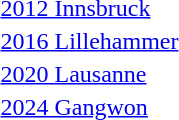<table>
<tr>
<td><a href='#'>2012 Innsbruck</a><br></td>
<td></td>
<td></td>
<td></td>
</tr>
<tr>
<td><a href='#'>2016 Lillehammer</a><br></td>
<td></td>
<td></td>
<td></td>
</tr>
<tr>
<td><a href='#'>2020 Lausanne</a><br></td>
<td></td>
<td></td>
<td></td>
</tr>
<tr>
<td><a href='#'>2024 Gangwon</a><br></td>
<td></td>
<td></td>
<td></td>
</tr>
</table>
